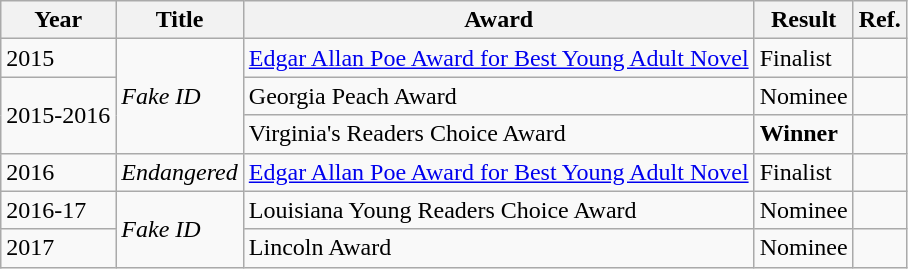<table class="wikitable">
<tr>
<th>Year</th>
<th>Title</th>
<th>Award</th>
<th>Result</th>
<th>Ref.</th>
</tr>
<tr>
<td>2015</td>
<td rowspan="3"><em>Fake ID</em></td>
<td><a href='#'>Edgar Allan Poe Award for Best Young Adult Novel</a></td>
<td>Finalist</td>
<td></td>
</tr>
<tr>
<td rowspan="2">2015-2016</td>
<td>Georgia Peach Award</td>
<td>Nominee</td>
<td></td>
</tr>
<tr>
<td>Virginia's Readers Choice Award</td>
<td><strong>Winner</strong></td>
<td></td>
</tr>
<tr>
<td>2016</td>
<td><em>Endangered</em></td>
<td><a href='#'>Edgar Allan Poe Award for Best Young Adult Novel</a></td>
<td>Finalist</td>
<td></td>
</tr>
<tr>
<td>2016-17</td>
<td rowspan="2"><em>Fake ID</em></td>
<td>Louisiana Young Readers Choice Award</td>
<td>Nominee</td>
<td></td>
</tr>
<tr>
<td>2017</td>
<td>Lincoln Award</td>
<td>Nominee</td>
<td></td>
</tr>
</table>
